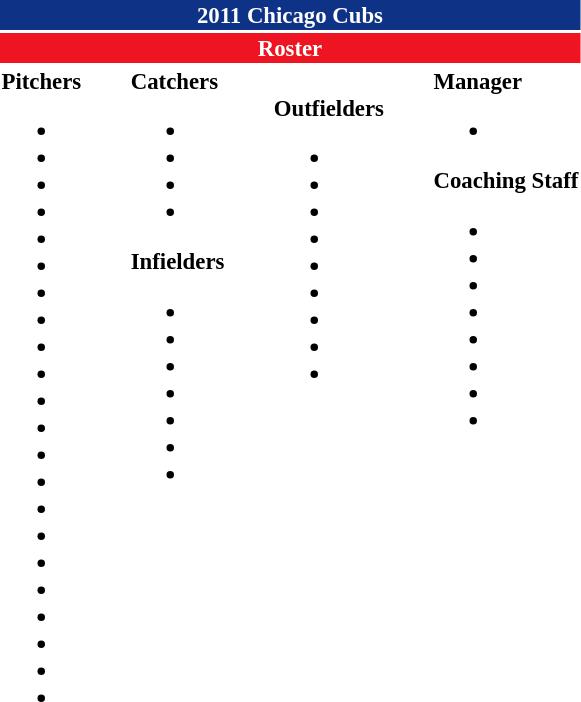<table class="toccolours" style="font-size: 95%;">
<tr>
<th colspan=10 style="background-color: #0e3386; color: white; text-align: center;">2011 Chicago Cubs</th>
</tr>
<tr>
<td colspan=10 style="background-color: #EE1422; color: white; text-align: center;"><strong>Roster</strong></td>
</tr>
<tr>
<td valign="top"><strong>Pitchers</strong><br><ul><li></li><li></li><li></li><li></li><li></li><li></li><li></li><li></li><li></li><li></li><li></li><li></li><li></li><li></li><li></li><li></li><li></li><li></li><li></li><li></li><li></li><li></li></ul></td>
<td width="25px"></td>
<td valign="top"><strong>Catchers</strong><br><ul><li></li><li></li><li></li><li></li></ul><strong>Infielders</strong><ul><li></li><li></li><li></li><li></li><li></li><li></li><li></li></ul></td>
<td width="25px"></td>
<td valign="top"><br><strong>Outfielders</strong><ul><li></li><li></li><li></li><li></li><li></li><li></li><li></li><li></li><li></li></ul></td>
<td width="25px"></td>
<td valign="top"><strong>Manager</strong><br><ul><li></li></ul><strong>Coaching Staff</strong><ul><li> </li><li> </li><li> </li><li> </li><li> </li><li> </li><li> </li><li> </li></ul></td>
</tr>
<tr>
</tr>
</table>
